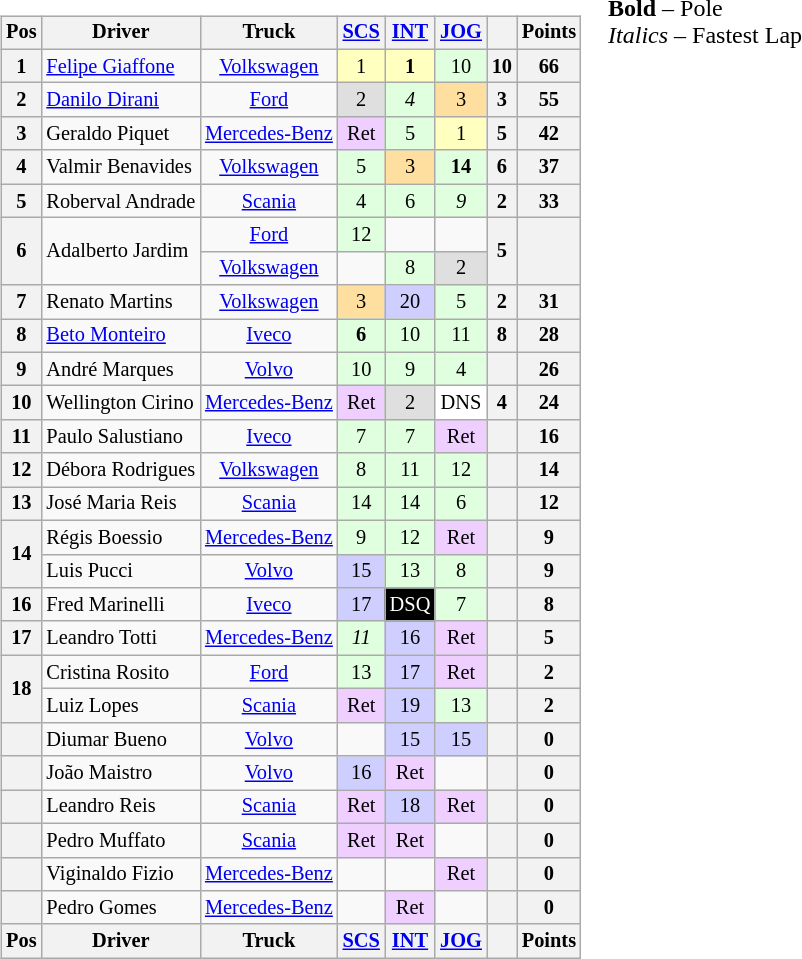<table>
<tr>
<td valign="top"><br><table align="left"| class="wikitable" style="font-size: 85%; text-align: center">
<tr valign="top">
<th valign="middle">Pos</th>
<th valign="middle">Driver</th>
<th valign="middle">Truck</th>
<th><a href='#'>SCS</a></th>
<th><a href='#'>INT</a></th>
<th><a href='#'>JOG</a></th>
<th valign="middle"></th>
<th valign="middle">Points</th>
</tr>
<tr>
<th>1</th>
<td align=left><a href='#'>Felipe Giaffone</a></td>
<td><a href='#'>Volkswagen</a></td>
<td style="background:#FFFFBF;">1</td>
<td style="background:#FFFFBF;"><strong>1</strong></td>
<td style="background:#DFFFDF;">10</td>
<th>10</th>
<th>66</th>
</tr>
<tr>
<th>2</th>
<td align=left><a href='#'>Danilo Dirani</a></td>
<td><a href='#'>Ford</a></td>
<td style="background:#DFDFDF;">2</td>
<td style="background:#DFFFDF;"><em>4</em></td>
<td style="background:#FFDF9F;">3</td>
<th>3</th>
<th>55</th>
</tr>
<tr>
<th>3</th>
<td align=left>Geraldo Piquet</td>
<td><a href='#'>Mercedes-Benz</a></td>
<td style="background:#EFCFFF;">Ret</td>
<td style="background:#DFFFDF;">5</td>
<td style="background:#FFFFBF;">1</td>
<th>5</th>
<th>42</th>
</tr>
<tr>
<th>4</th>
<td align=left>Valmir Benavides</td>
<td><a href='#'>Volkswagen</a></td>
<td style="background:#DFFFDF;">5</td>
<td style="background:#FFDF9F;">3</td>
<td style="background:#DFFFDF;"><strong>14</strong></td>
<th>6</th>
<th>37</th>
</tr>
<tr>
<th>5</th>
<td align=left>Roberval Andrade</td>
<td><a href='#'>Scania</a></td>
<td style="background:#DFFFDF;">4</td>
<td style="background:#DFFFDF;">6</td>
<td style="background:#DFFFDF;"><em>9</em></td>
<th>2</th>
<th>33</th>
</tr>
<tr>
<th rowspan=2>6</th>
<td align="left" rowspan=2>Adalberto Jardim</td>
<td><a href='#'>Ford</a></td>
<td style="background:#DFFFDF;">12</td>
<td></td>
<td></td>
<th rowspan=2>5</th>
<th rowspan=2></th>
</tr>
<tr>
<td><a href='#'>Volkswagen</a></td>
<td></td>
<td style="background:#DFFFDF;">8</td>
<td style="background:#DFDFDF;">2</td>
</tr>
<tr>
<th>7</th>
<td align=left>Renato Martins</td>
<td><a href='#'>Volkswagen</a></td>
<td style="background:#FFDF9F;">3</td>
<td style="background:#CFCFFF;">20</td>
<td style="background:#DFFFDF;">5</td>
<th>2</th>
<th>31</th>
</tr>
<tr>
<th>8</th>
<td align=left><a href='#'>Beto Monteiro</a></td>
<td><a href='#'>Iveco</a></td>
<td style="background:#DFFFDF;"><strong>6</strong></td>
<td style="background:#DFFFDF;">10</td>
<td style="background:#DFFFDF;">11</td>
<th>8</th>
<th>28</th>
</tr>
<tr>
<th>9</th>
<td align=left>André Marques</td>
<td><a href='#'>Volvo</a></td>
<td style="background:#DFFFDF;">10</td>
<td style="background:#DFFFDF;">9</td>
<td style="background:#DFFFDF;">4</td>
<th></th>
<th>26</th>
</tr>
<tr>
<th>10</th>
<td align=left>Wellington Cirino</td>
<td><a href='#'>Mercedes-Benz</a></td>
<td style="background:#EFCFFF;">Ret</td>
<td style="background:#DFDFDF;">2</td>
<td style="background:#FFFFFF;">DNS</td>
<th>4</th>
<th>24</th>
</tr>
<tr>
<th>11</th>
<td align=left>Paulo Salustiano</td>
<td><a href='#'>Iveco</a></td>
<td style="background:#DFFFDF;">7</td>
<td style="background:#DFFFDF;">7</td>
<td style="background:#EFCFFF;">Ret</td>
<th></th>
<th>16</th>
</tr>
<tr>
<th>12</th>
<td align=left>Débora Rodrigues</td>
<td><a href='#'>Volkswagen</a></td>
<td style="background:#DFFFDF;">8</td>
<td style="background:#DFFFDF;">11</td>
<td style="background:#DFFFDF;">12</td>
<th></th>
<th>14</th>
</tr>
<tr>
<th>13</th>
<td align=left>José Maria Reis</td>
<td><a href='#'>Scania</a></td>
<td style="background:#DFFFDF;">14</td>
<td style="background:#DFFFDF;">14</td>
<td style="background:#DFFFDF;">6</td>
<th></th>
<th>12</th>
</tr>
<tr>
<th rowspan=2>14</th>
<td align=left>Régis Boessio</td>
<td><a href='#'>Mercedes-Benz</a></td>
<td style="background:#DFFFDF;">9</td>
<td style="background:#DFFFDF;">12</td>
<td style="background:#EFCFFF;">Ret</td>
<th></th>
<th>9</th>
</tr>
<tr>
<td align=left>Luis Pucci</td>
<td><a href='#'>Volvo</a></td>
<td style="background:#CFCFFF;">15</td>
<td style="background:#DFFFDF;">13</td>
<td style="background:#DFFFDF;">8</td>
<th></th>
<th>9</th>
</tr>
<tr>
<th>16</th>
<td align=left>Fred Marinelli</td>
<td><a href='#'>Iveco</a></td>
<td style="background:#CFCFFF;">17</td>
<td style="background:black; color:white;">DSQ</td>
<td style="background:#DFFFDF;">7</td>
<th></th>
<th>8</th>
</tr>
<tr>
<th>17</th>
<td align=left>Leandro Totti</td>
<td><a href='#'>Mercedes-Benz</a></td>
<td style="background:#DFFFDF;"><em>11</em></td>
<td style="background:#CFCFFF;">16</td>
<td style="background:#EFCFFF;">Ret</td>
<th></th>
<th>5</th>
</tr>
<tr>
<th rowspan=2>18</th>
<td align=left>Cristina Rosito</td>
<td><a href='#'>Ford</a></td>
<td style="background:#DFFFDF;">13</td>
<td style="background:#CFCFFF;">17</td>
<td style="background:#EFCFFF;">Ret</td>
<th></th>
<th>2</th>
</tr>
<tr>
<td align=left>Luiz Lopes</td>
<td><a href='#'>Scania</a></td>
<td style="background:#EFCFFF;">Ret</td>
<td style="background:#CFCFFF;">19</td>
<td style="background:#DFFFDF;">13</td>
<th></th>
<th>2</th>
</tr>
<tr>
<th></th>
<td align=left>Diumar Bueno</td>
<td><a href='#'>Volvo</a></td>
<td></td>
<td style="background:#CFCFFF;">15</td>
<td style="background:#CFCFFF;">15</td>
<th></th>
<th>0</th>
</tr>
<tr>
<th></th>
<td align=left>João Maistro</td>
<td><a href='#'>Volvo</a></td>
<td style="background:#CFCFFF;">16</td>
<td style="background:#EFCFFF;">Ret</td>
<td></td>
<th></th>
<th>0</th>
</tr>
<tr>
<th></th>
<td align=left>Leandro Reis</td>
<td><a href='#'>Scania</a></td>
<td style="background:#EFCFFF;">Ret</td>
<td style="background:#CFCFFF;">18</td>
<td style="background:#EFCFFF;">Ret</td>
<th></th>
<th>0</th>
</tr>
<tr>
<th></th>
<td align=left>Pedro Muffato</td>
<td><a href='#'>Scania</a></td>
<td style="background:#EFCFFF;">Ret</td>
<td style="background:#EFCFFF;">Ret</td>
<td></td>
<th></th>
<th>0</th>
</tr>
<tr>
<th></th>
<td align=left>Viginaldo Fizio</td>
<td><a href='#'>Mercedes-Benz</a></td>
<td></td>
<td></td>
<td style="background:#EFCFFF;">Ret</td>
<th></th>
<th>0</th>
</tr>
<tr>
<th></th>
<td align=left>Pedro Gomes</td>
<td><a href='#'>Mercedes-Benz</a></td>
<td></td>
<td style="background:#EFCFFF;">Ret</td>
<td></td>
<th></th>
<th>0</th>
</tr>
<tr valign="top">
<th valign="middle">Pos</th>
<th valign="middle">Driver</th>
<th valign="middle">Truck</th>
<th><a href='#'>SCS</a></th>
<th><a href='#'>INT</a></th>
<th><a href='#'>JOG</a></th>
<th valign="middle"></th>
<th valign="middle">Points</th>
</tr>
</table>
</td>
<td valign="top"><br>
<span><strong>Bold</strong> – Pole<br>
<em>Italics</em> – Fastest Lap</span></td>
</tr>
</table>
